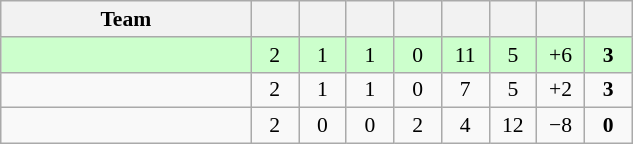<table class="wikitable" style="text-align: center; font-size:90% ">
<tr>
<th width=160>Team</th>
<th width=25></th>
<th width=25></th>
<th width=25></th>
<th width=25></th>
<th width=25></th>
<th width=25></th>
<th width=25></th>
<th width=25></th>
</tr>
<tr bgcolor="ccffcc">
<td align=left></td>
<td>2</td>
<td>1</td>
<td>1</td>
<td>0</td>
<td>11</td>
<td>5</td>
<td>+6</td>
<td><strong>3</strong></td>
</tr>
<tr>
<td align=left></td>
<td>2</td>
<td>1</td>
<td>1</td>
<td>0</td>
<td>7</td>
<td>5</td>
<td>+2</td>
<td><strong>3</strong></td>
</tr>
<tr>
<td align=left></td>
<td>2</td>
<td>0</td>
<td>0</td>
<td>2</td>
<td>4</td>
<td>12</td>
<td>−8</td>
<td><strong>0</strong></td>
</tr>
</table>
